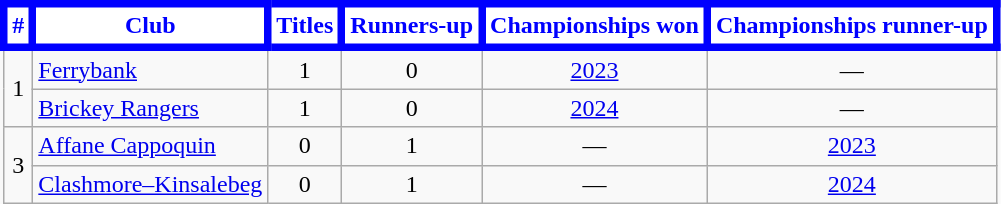<table class="wikitable sortable" style="text-align:center;">
<tr>
<th style="background:white;color:blue; border:5px solid blue">#</th>
<th style="background:white;color:blue; border:5px solid blue">Club</th>
<th style="background:white;color:blue; border:5px solid blue">Titles</th>
<th style="background:white;color:blue; border:5px solid blue">Runners-up</th>
<th style="background:white;color:blue; border:5px solid blue">Championships won</th>
<th style="background:white;color:blue; border:5px solid blue">Championships runner-up</th>
</tr>
<tr>
<td rowspan="2">1</td>
<td style="text-align:left;"><a href='#'>Ferrybank</a></td>
<td>1</td>
<td>0</td>
<td><a href='#'>2023</a></td>
<td>—</td>
</tr>
<tr>
<td style="text-align:left;"><a href='#'>Brickey Rangers</a></td>
<td>1</td>
<td>0</td>
<td><a href='#'>2024</a></td>
<td>—</td>
</tr>
<tr>
<td rowspan="2">3</td>
<td style="text-align:left;"><a href='#'>Affane Cappoquin</a></td>
<td>0</td>
<td>1</td>
<td>—</td>
<td><a href='#'>2023</a></td>
</tr>
<tr>
<td style="text-align:left;"><a href='#'>Clashmore–Kinsalebeg</a></td>
<td>0</td>
<td>1</td>
<td>—</td>
<td><a href='#'>2024</a></td>
</tr>
</table>
